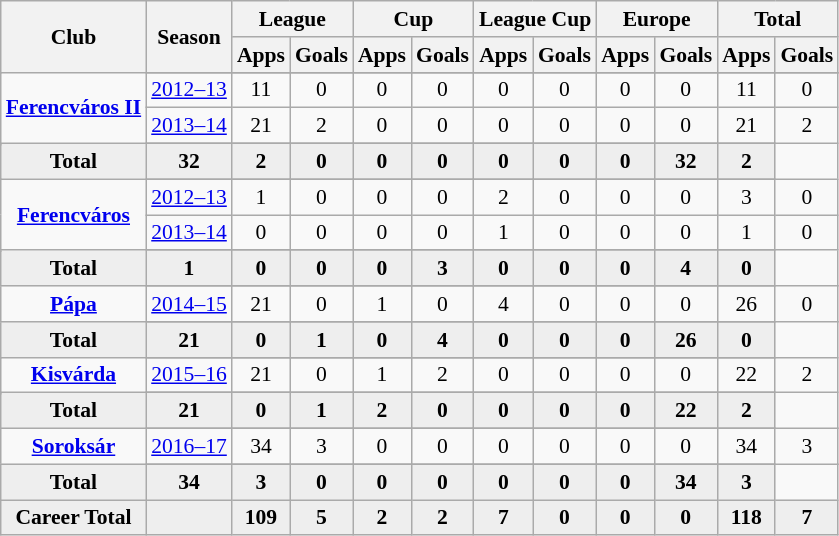<table class="wikitable" style="font-size:90%; text-align: center;">
<tr>
<th rowspan="2">Club</th>
<th rowspan="2">Season</th>
<th colspan="2">League</th>
<th colspan="2">Cup</th>
<th colspan="2">League Cup</th>
<th colspan="2">Europe</th>
<th colspan="2">Total</th>
</tr>
<tr>
<th>Apps</th>
<th>Goals</th>
<th>Apps</th>
<th>Goals</th>
<th>Apps</th>
<th>Goals</th>
<th>Apps</th>
<th>Goals</th>
<th>Apps</th>
<th>Goals</th>
</tr>
<tr ||-||-||-|->
<td rowspan="4" valign="center"><strong><a href='#'>Ferencváros II</a></strong></td>
</tr>
<tr>
<td><a href='#'>2012–13</a></td>
<td>11</td>
<td>0</td>
<td>0</td>
<td>0</td>
<td>0</td>
<td>0</td>
<td>0</td>
<td>0</td>
<td>11</td>
<td>0</td>
</tr>
<tr>
<td><a href='#'>2013–14</a></td>
<td>21</td>
<td>2</td>
<td>0</td>
<td>0</td>
<td>0</td>
<td>0</td>
<td>0</td>
<td>0</td>
<td>21</td>
<td>2</td>
</tr>
<tr>
</tr>
<tr style="font-weight:bold; background-color:#eeeeee;">
<td>Total</td>
<td>32</td>
<td>2</td>
<td>0</td>
<td>0</td>
<td>0</td>
<td>0</td>
<td>0</td>
<td>0</td>
<td>32</td>
<td>2</td>
</tr>
<tr>
<td rowspan="4" valign="center"><strong><a href='#'>Ferencváros</a></strong></td>
</tr>
<tr>
<td><a href='#'>2012–13</a></td>
<td>1</td>
<td>0</td>
<td>0</td>
<td>0</td>
<td>2</td>
<td>0</td>
<td>0</td>
<td>0</td>
<td>3</td>
<td>0</td>
</tr>
<tr>
<td><a href='#'>2013–14</a></td>
<td>0</td>
<td>0</td>
<td>0</td>
<td>0</td>
<td>1</td>
<td>0</td>
<td>0</td>
<td>0</td>
<td>1</td>
<td>0</td>
</tr>
<tr>
</tr>
<tr style="font-weight:bold; background-color:#eeeeee;">
<td>Total</td>
<td>1</td>
<td>0</td>
<td>0</td>
<td>0</td>
<td>3</td>
<td>0</td>
<td>0</td>
<td>0</td>
<td>4</td>
<td>0</td>
</tr>
<tr>
<td rowspan="3" valign="center"><strong><a href='#'>Pápa</a></strong></td>
</tr>
<tr>
<td><a href='#'>2014–15</a></td>
<td>21</td>
<td>0</td>
<td>1</td>
<td>0</td>
<td>4</td>
<td>0</td>
<td>0</td>
<td>0</td>
<td>26</td>
<td>0</td>
</tr>
<tr>
</tr>
<tr style="font-weight:bold; background-color:#eeeeee;">
<td>Total</td>
<td>21</td>
<td>0</td>
<td>1</td>
<td>0</td>
<td>4</td>
<td>0</td>
<td>0</td>
<td>0</td>
<td>26</td>
<td>0</td>
</tr>
<tr>
<td rowspan="3" valign="center"><strong><a href='#'>Kisvárda</a></strong></td>
</tr>
<tr>
<td><a href='#'>2015–16</a></td>
<td>21</td>
<td>0</td>
<td>1</td>
<td>2</td>
<td>0</td>
<td>0</td>
<td>0</td>
<td>0</td>
<td>22</td>
<td>2</td>
</tr>
<tr>
</tr>
<tr style="font-weight:bold; background-color:#eeeeee;">
<td>Total</td>
<td>21</td>
<td>0</td>
<td>1</td>
<td>2</td>
<td>0</td>
<td>0</td>
<td>0</td>
<td>0</td>
<td>22</td>
<td>2</td>
</tr>
<tr>
<td rowspan="3" valign="center"><strong><a href='#'>Soroksár</a></strong></td>
</tr>
<tr>
<td><a href='#'>2016–17</a></td>
<td>34</td>
<td>3</td>
<td>0</td>
<td>0</td>
<td>0</td>
<td>0</td>
<td>0</td>
<td>0</td>
<td>34</td>
<td>3</td>
</tr>
<tr>
</tr>
<tr style="font-weight:bold; background-color:#eeeeee;">
<td>Total</td>
<td>34</td>
<td>3</td>
<td>0</td>
<td>0</td>
<td>0</td>
<td>0</td>
<td>0</td>
<td>0</td>
<td>34</td>
<td>3</td>
</tr>
<tr style="font-weight:bold; background-color:#eeeeee;">
<td rowspan="1" valign="top"><strong>Career Total</strong></td>
<td></td>
<td><strong>109</strong></td>
<td><strong>5</strong></td>
<td><strong>2</strong></td>
<td><strong>2</strong></td>
<td><strong>7</strong></td>
<td><strong>0</strong></td>
<td><strong>0</strong></td>
<td><strong>0</strong></td>
<td><strong>118</strong></td>
<td><strong>7</strong></td>
</tr>
</table>
